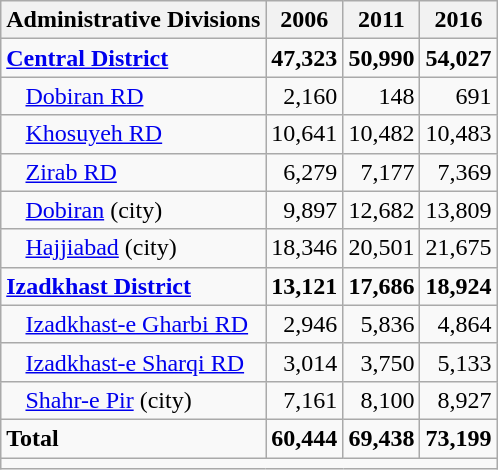<table class="wikitable">
<tr>
<th>Administrative Divisions</th>
<th>2006</th>
<th>2011</th>
<th>2016</th>
</tr>
<tr>
<td><strong><a href='#'>Central District</a></strong></td>
<td style="text-align: right;"><strong>47,323</strong></td>
<td style="text-align: right;"><strong>50,990</strong></td>
<td style="text-align: right;"><strong>54,027</strong></td>
</tr>
<tr>
<td style="padding-left: 1em;"><a href='#'>Dobiran RD</a></td>
<td style="text-align: right;">2,160</td>
<td style="text-align: right;">148</td>
<td style="text-align: right;">691</td>
</tr>
<tr>
<td style="padding-left: 1em;"><a href='#'>Khosuyeh RD</a></td>
<td style="text-align: right;">10,641</td>
<td style="text-align: right;">10,482</td>
<td style="text-align: right;">10,483</td>
</tr>
<tr>
<td style="padding-left: 1em;"><a href='#'>Zirab RD</a></td>
<td style="text-align: right;">6,279</td>
<td style="text-align: right;">7,177</td>
<td style="text-align: right;">7,369</td>
</tr>
<tr>
<td style="padding-left: 1em;"><a href='#'>Dobiran</a> (city)</td>
<td style="text-align: right;">9,897</td>
<td style="text-align: right;">12,682</td>
<td style="text-align: right;">13,809</td>
</tr>
<tr>
<td style="padding-left: 1em;"><a href='#'>Hajjiabad</a> (city)</td>
<td style="text-align: right;">18,346</td>
<td style="text-align: right;">20,501</td>
<td style="text-align: right;">21,675</td>
</tr>
<tr>
<td><strong><a href='#'>Izadkhast District</a></strong></td>
<td style="text-align: right;"><strong>13,121</strong></td>
<td style="text-align: right;"><strong>17,686</strong></td>
<td style="text-align: right;"><strong>18,924</strong></td>
</tr>
<tr>
<td style="padding-left: 1em;"><a href='#'>Izadkhast-e Gharbi RD</a></td>
<td style="text-align: right;">2,946</td>
<td style="text-align: right;">5,836</td>
<td style="text-align: right;">4,864</td>
</tr>
<tr>
<td style="padding-left: 1em;"><a href='#'>Izadkhast-e Sharqi RD</a></td>
<td style="text-align: right;">3,014</td>
<td style="text-align: right;">3,750</td>
<td style="text-align: right;">5,133</td>
</tr>
<tr>
<td style="padding-left: 1em;"><a href='#'>Shahr-e Pir</a> (city)</td>
<td style="text-align: right;">7,161</td>
<td style="text-align: right;">8,100</td>
<td style="text-align: right;">8,927</td>
</tr>
<tr>
<td><strong>Total</strong></td>
<td style="text-align: right;"><strong>60,444</strong></td>
<td style="text-align: right;"><strong>69,438</strong></td>
<td style="text-align: right;"><strong>73,199</strong></td>
</tr>
<tr>
<td colspan=4></td>
</tr>
</table>
